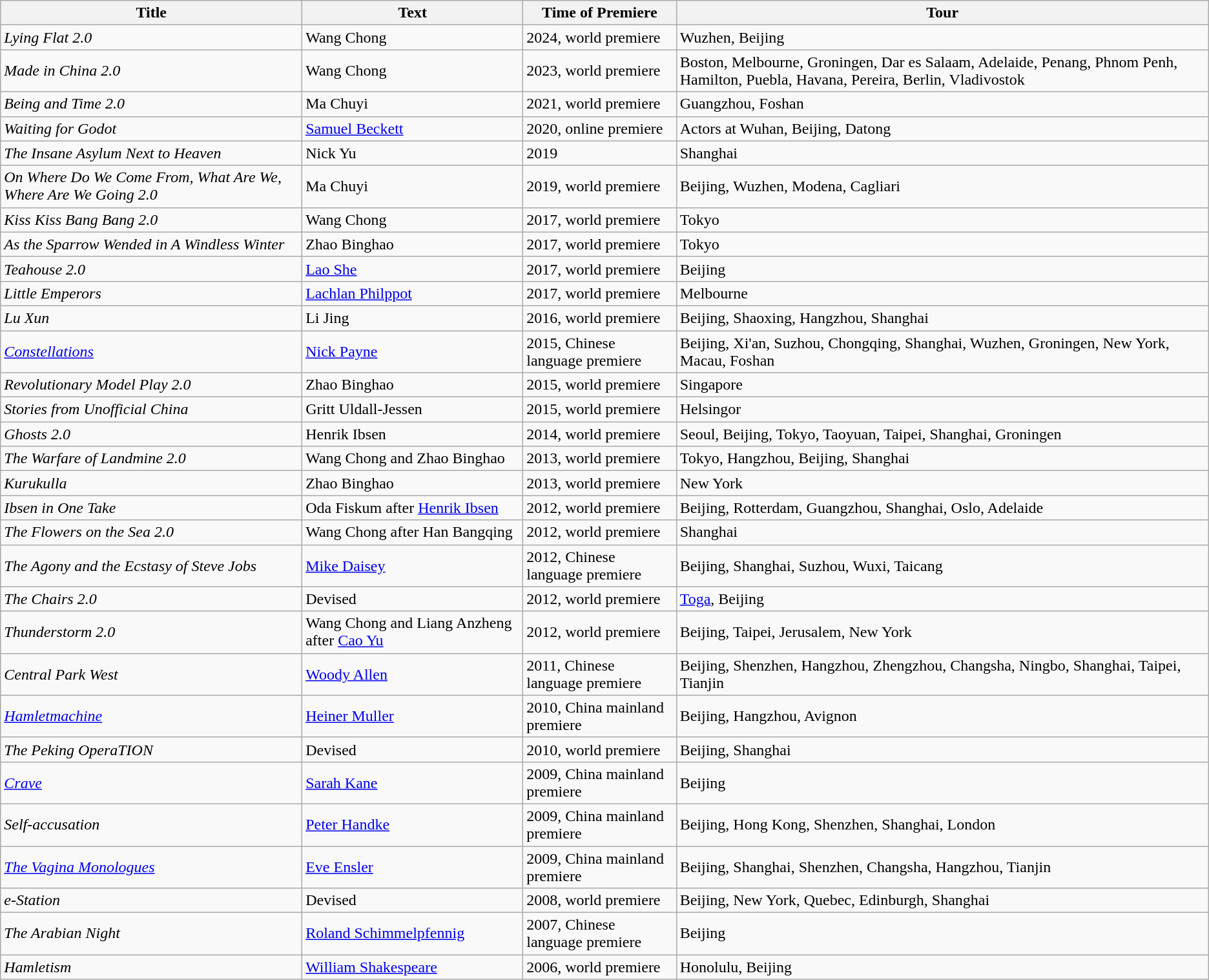<table class="wikitable">
<tr>
<th>Title</th>
<th>Text</th>
<th>Time of Premiere</th>
<th>Tour</th>
</tr>
<tr>
<td><em>Lying Flat 2.0</em></td>
<td>Wang Chong</td>
<td>2024, world premiere</td>
<td>Wuzhen, Beijing</td>
</tr>
<tr>
<td><em>Made in China 2.0</em></td>
<td>Wang Chong</td>
<td>2023, world premiere</td>
<td>Boston, Melbourne, Groningen, Dar es Salaam, Adelaide, Penang, Phnom Penh, Hamilton, Puebla, Havana, Pereira, Berlin, Vladivostok</td>
</tr>
<tr>
<td><em>Being and Time 2.0</em></td>
<td>Ma Chuyi</td>
<td>2021, world premiere</td>
<td>Guangzhou, Foshan</td>
</tr>
<tr>
<td><em>Waiting for Godot</em></td>
<td><a href='#'>Samuel Beckett</a></td>
<td>2020, online premiere</td>
<td>Actors at Wuhan, Beijing, Datong</td>
</tr>
<tr>
<td><em>The Insane Asylum Next to Heaven</em></td>
<td>Nick Yu</td>
<td>2019</td>
<td>Shanghai</td>
</tr>
<tr>
<td><em>On Where Do We Come From, What Are We, Where Are We Going 2.0</em></td>
<td>Ma Chuyi</td>
<td>2019, world premiere</td>
<td>Beijing, Wuzhen, Modena, Cagliari</td>
</tr>
<tr>
<td><em>Kiss Kiss Bang Bang 2.0</em></td>
<td>Wang Chong</td>
<td>2017, world premiere</td>
<td>Tokyo</td>
</tr>
<tr>
<td><em>As the Sparrow Wended in A Windless Winter</em></td>
<td>Zhao Binghao</td>
<td>2017, world premiere</td>
<td>Tokyo</td>
</tr>
<tr>
<td><em>Teahouse 2.0</em></td>
<td><a href='#'>Lao She</a></td>
<td>2017, world premiere</td>
<td>Beijing</td>
</tr>
<tr>
<td><em>Little Emperors</em></td>
<td><a href='#'>Lachlan Philppot</a></td>
<td>2017, world premiere</td>
<td>Melbourne</td>
</tr>
<tr>
<td><em>Lu Xun</em></td>
<td>Li Jing</td>
<td>2016, world premiere</td>
<td>Beijing, Shaoxing, Hangzhou, Shanghai</td>
</tr>
<tr>
<td><em><a href='#'>Constellations</a></em></td>
<td><a href='#'>Nick Payne</a></td>
<td>2015, Chinese language premiere</td>
<td>Beijing, Xi'an, Suzhou, Chongqing, Shanghai, Wuzhen, Groningen, New York, Macau, Foshan</td>
</tr>
<tr>
<td><em>Revolutionary Model Play 2.0</em></td>
<td>Zhao Binghao</td>
<td>2015, world premiere</td>
<td>Singapore</td>
</tr>
<tr>
<td><em>Stories from Unofficial China</em></td>
<td>Gritt Uldall-Jessen</td>
<td>2015, world premiere</td>
<td>Helsingor</td>
</tr>
<tr>
<td><em>Ghosts 2.0</em></td>
<td>Henrik Ibsen</td>
<td>2014, world premiere</td>
<td>Seoul, Beijing, Tokyo, Taoyuan, Taipei, Shanghai, Groningen</td>
</tr>
<tr>
<td><em>The Warfare of Landmine 2.0</em></td>
<td>Wang Chong and Zhao Binghao</td>
<td>2013, world premiere</td>
<td>Tokyo, Hangzhou, Beijing, Shanghai</td>
</tr>
<tr>
<td><em>Kurukulla</em></td>
<td>Zhao Binghao</td>
<td>2013, world premiere</td>
<td>New York</td>
</tr>
<tr>
<td><em>Ibsen in One Take</em></td>
<td>Oda Fiskum after <a href='#'>Henrik Ibsen</a></td>
<td>2012, world premiere</td>
<td>Beijing, Rotterdam, Guangzhou, Shanghai, Oslo, Adelaide</td>
</tr>
<tr>
<td><em>The Flowers on the Sea 2.0</em></td>
<td>Wang Chong after Han Bangqing</td>
<td>2012, world premiere</td>
<td>Shanghai</td>
</tr>
<tr>
<td><em>The Agony and the Ecstasy of Steve Jobs</em></td>
<td><a href='#'>Mike Daisey</a></td>
<td>2012, Chinese language premiere</td>
<td>Beijing, Shanghai, Suzhou, Wuxi, Taicang</td>
</tr>
<tr>
<td><em>The Chairs 2.0</em></td>
<td>Devised</td>
<td>2012, world premiere</td>
<td><a href='#'>Toga</a>, Beijing</td>
</tr>
<tr>
<td><em>Thunderstorm 2.0</em></td>
<td>Wang Chong and Liang Anzheng after <a href='#'>Cao Yu</a></td>
<td>2012, world premiere</td>
<td>Beijing, Taipei, Jerusalem, New York</td>
</tr>
<tr>
<td><em>Central Park West</em></td>
<td><a href='#'>Woody Allen</a></td>
<td>2011, Chinese language premiere</td>
<td>Beijing, Shenzhen, Hangzhou, Zhengzhou, Changsha, Ningbo, Shanghai, Taipei, Tianjin</td>
</tr>
<tr>
<td><em><a href='#'>Hamletmachine</a></em></td>
<td><a href='#'>Heiner Muller</a></td>
<td>2010, China mainland premiere</td>
<td>Beijing, Hangzhou, Avignon</td>
</tr>
<tr>
<td><em>The Peking OperaTION</em></td>
<td>Devised</td>
<td>2010, world premiere</td>
<td>Beijing, Shanghai</td>
</tr>
<tr>
<td><em><a href='#'>Crave</a></em></td>
<td><a href='#'>Sarah Kane</a></td>
<td>2009, China mainland premiere</td>
<td>Beijing</td>
</tr>
<tr>
<td><em>Self-accusation</em></td>
<td><a href='#'>Peter Handke</a></td>
<td>2009, China mainland premiere</td>
<td>Beijing, Hong Kong, Shenzhen, Shanghai, London</td>
</tr>
<tr>
<td><em><a href='#'>The Vagina Monologues</a></em></td>
<td><a href='#'>Eve Ensler</a></td>
<td>2009, China mainland premiere</td>
<td>Beijing, Shanghai, Shenzhen, Changsha, Hangzhou, Tianjin</td>
</tr>
<tr>
<td><em>e-Station</em></td>
<td>Devised</td>
<td>2008, world premiere</td>
<td>Beijing, New York, Quebec, Edinburgh, Shanghai</td>
</tr>
<tr>
<td><em>The Arabian Night</em></td>
<td><a href='#'>Roland Schimmelpfennig</a></td>
<td>2007, Chinese language premiere</td>
<td>Beijing</td>
</tr>
<tr>
<td><em>Hamletism</em></td>
<td><a href='#'>William Shakespeare</a></td>
<td>2006, world premiere</td>
<td>Honolulu, Beijing</td>
</tr>
</table>
